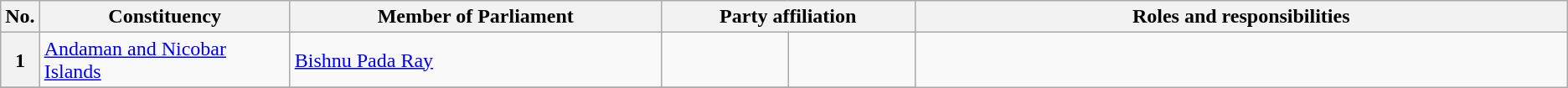<table class="wikitable">
<tr style="text-align:center;">
<th>No.</th>
<th style="width:12em">Constituency</th>
<th style="width:18em">Member of Parliament</th>
<th colspan="2" style="width:18em">Party affiliation</th>
<th style="width:32em">Roles and responsibilities</th>
</tr>
<tr>
<th>1</th>
<td><a href='#'>Andaman and Nicobar Islands</a></td>
<td><a href='#'>Bishnu Pada Ray</a></td>
<td></td>
<td></td>
</tr>
<tr>
</tr>
</table>
